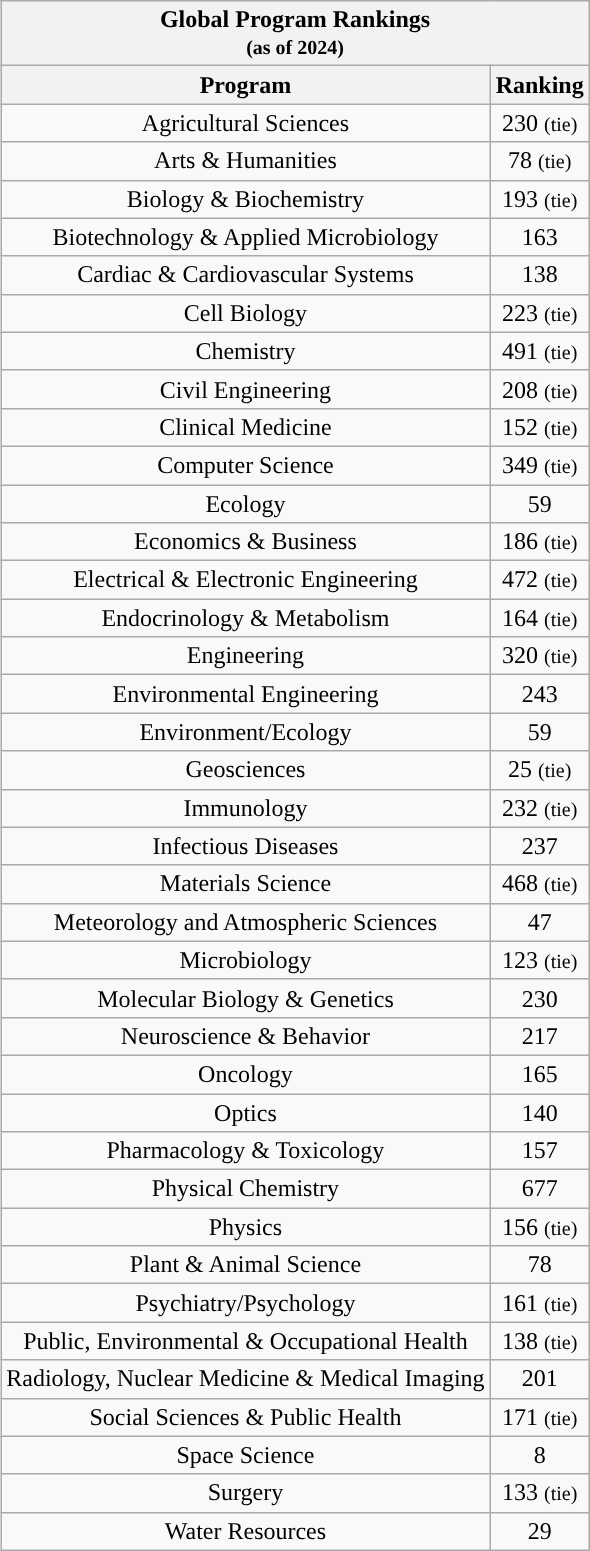<table class="wikitable sortable collapsible collapsed" style="float:right; clear:right; text-align:center">
<tr>
<th colspan=4>Global Program Rankings<br><small>(as of 2024)</small></th>
</tr>
<tr>
<th>Program</th>
<th>Ranking</th>
</tr>
<tr>
<td>Agricultural Sciences</td>
<td>230 <small>(tie)</small></td>
</tr>
<tr>
<td>Arts & Humanities</td>
<td>78 <small>(tie)</small></td>
</tr>
<tr>
<td>Biology & Biochemistry</td>
<td>193 <small>(tie)</small></td>
</tr>
<tr>
<td>Biotechnology & Applied Microbiology</td>
<td>163</td>
</tr>
<tr>
<td>Cardiac & Cardiovascular Systems</td>
<td>138</td>
</tr>
<tr>
<td>Cell Biology</td>
<td>223 <small>(tie)</small></td>
</tr>
<tr>
<td>Chemistry</td>
<td>491 <small>(tie)</small></td>
</tr>
<tr>
<td>Civil Engineering</td>
<td>208 <small>(tie)</small></td>
</tr>
<tr>
<td>Clinical Medicine</td>
<td>152 <small>(tie)</small></td>
</tr>
<tr>
<td>Computer Science</td>
<td>349 <small>(tie)</small></td>
</tr>
<tr>
<td>Ecology</td>
<td>59</td>
</tr>
<tr>
<td>Economics & Business</td>
<td>186 <small>(tie)</small></td>
</tr>
<tr>
<td>Electrical & Electronic Engineering</td>
<td>472 <small>(tie)</small></td>
</tr>
<tr>
<td>Endocrinology & Metabolism</td>
<td>164 <small>(tie)</small></td>
</tr>
<tr>
<td>Engineering</td>
<td>320 <small>(tie)</small></td>
</tr>
<tr>
<td>Environmental Engineering</td>
<td>243</td>
</tr>
<tr>
<td>Environment/Ecology</td>
<td>59</td>
</tr>
<tr>
<td>Geosciences</td>
<td>25 <small>(tie)</small></td>
</tr>
<tr>
<td>Immunology</td>
<td>232 <small>(tie)</small></td>
</tr>
<tr>
<td>Infectious Diseases</td>
<td>237</td>
</tr>
<tr>
<td>Materials Science</td>
<td>468 <small>(tie)</small></td>
</tr>
<tr>
<td>Meteorology and Atmospheric Sciences</td>
<td>47</td>
</tr>
<tr>
<td>Microbiology</td>
<td>123 <small>(tie)</small></td>
</tr>
<tr>
<td>Molecular Biology & Genetics</td>
<td>230</td>
</tr>
<tr>
<td>Neuroscience & Behavior</td>
<td>217</td>
</tr>
<tr>
<td>Oncology</td>
<td>165</td>
</tr>
<tr>
<td>Optics</td>
<td>140</td>
</tr>
<tr>
<td>Pharmacology & Toxicology</td>
<td>157</td>
</tr>
<tr>
<td>Physical Chemistry</td>
<td>677</td>
</tr>
<tr>
<td>Physics</td>
<td>156 <small>(tie)</small></td>
</tr>
<tr>
<td>Plant & Animal Science</td>
<td>78</td>
</tr>
<tr>
<td>Psychiatry/Psychology</td>
<td>161 <small>(tie)</small></td>
</tr>
<tr>
<td>Public, Environmental & Occupational Health</td>
<td>138 <small>(tie)</small></td>
</tr>
<tr>
<td>Radiology, Nuclear Medicine & Medical Imaging</td>
<td>201</td>
</tr>
<tr>
<td>Social Sciences & Public Health</td>
<td>171 <small>(tie)</small></td>
</tr>
<tr>
<td>Space Science</td>
<td>8</td>
</tr>
<tr>
<td>Surgery</td>
<td>133 <small>(tie)</small></td>
</tr>
<tr>
<td>Water Resources</td>
<td>29</td>
</tr>
</table>
